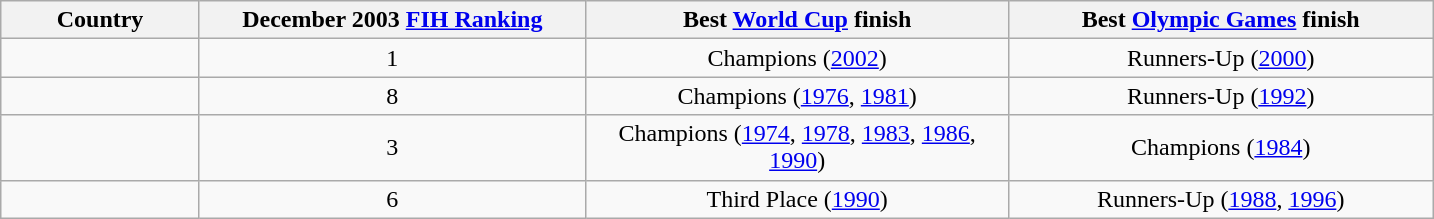<table class="wikitable">
<tr>
<th style="width:125px;">Country</th>
<th style="width:250px;">December 2003 <a href='#'>FIH Ranking</a></th>
<th style="width:275px;">Best <a href='#'>World Cup</a> finish</th>
<th style="width:275px;">Best <a href='#'>Olympic Games</a> finish</th>
</tr>
<tr style="text-align:center;">
<td style="text-align:left;"></td>
<td>1</td>
<td>Champions (<a href='#'>2002</a>)</td>
<td>Runners-Up (<a href='#'>2000</a>)</td>
</tr>
<tr style="text-align:center;">
<td style="text-align:left;"></td>
<td>8</td>
<td>Champions (<a href='#'>1976</a>, <a href='#'>1981</a>)</td>
<td>Runners-Up (<a href='#'>1992</a>)</td>
</tr>
<tr style="text-align:center;">
<td style="text-align:left;"></td>
<td>3</td>
<td>Champions (<a href='#'>1974</a>, <a href='#'>1978</a>, <a href='#'>1983</a>, <a href='#'>1986</a>, <a href='#'>1990</a>)</td>
<td>Champions (<a href='#'>1984</a>)</td>
</tr>
<tr style="text-align:center;">
<td style="text-align:left;"></td>
<td>6</td>
<td>Third Place (<a href='#'>1990</a>)</td>
<td>Runners-Up (<a href='#'>1988</a>, <a href='#'>1996</a>)</td>
</tr>
</table>
